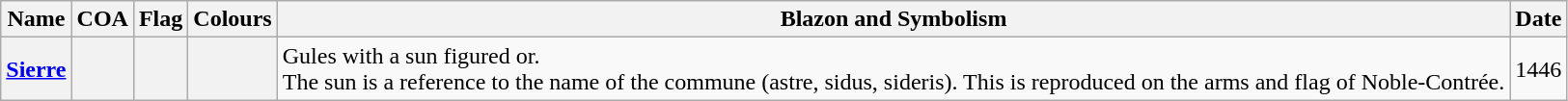<table class="sortable wikitable">
<tr>
<th scope="col">Name</th>
<th scope="col">COA</th>
<th scope="col">Flag</th>
<th scope="col">Colours</th>
<th scope="col">Blazon and Symbolism</th>
<th scope="col">Date</th>
</tr>
<tr>
<th scope="row" style="text-align: left;"><a href='#'>Sierre</a></th>
<th></th>
<th></th>
<th></th>
<td>Gules with a sun figured or.<br>The sun is a reference to the name of the commune (astre, sidus, sideris). This is reproduced on the arms and flag of Noble-Contrée.</td>
<td>1446</td>
</tr>
</table>
